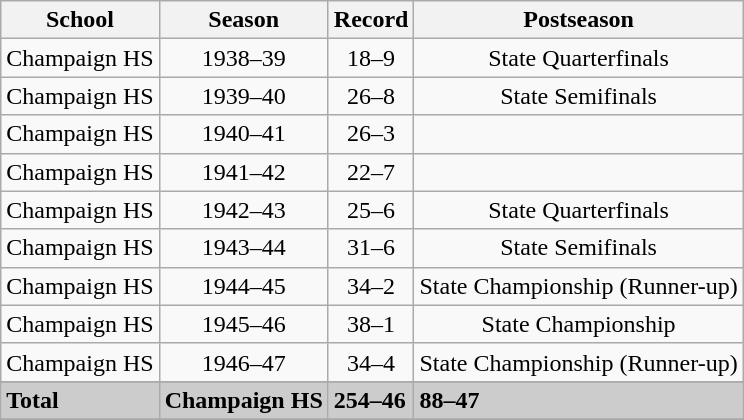<table class="wikitable">
<tr>
<th>School</th>
<th>Season</th>
<th>Record</th>
<th>Postseason</th>
</tr>
<tr align="center">
<td>Champaign HS</td>
<td>1938–39</td>
<td>18–9</td>
<td>State Quarterfinals</td>
</tr>
<tr align="center">
<td>Champaign HS</td>
<td>1939–40</td>
<td>26–8</td>
<td>State Semifinals</td>
</tr>
<tr align="center">
<td>Champaign HS</td>
<td>1940–41</td>
<td>26–3</td>
<td></td>
</tr>
<tr align="center">
<td>Champaign HS</td>
<td>1941–42</td>
<td>22–7</td>
<td></td>
</tr>
<tr align="center">
<td>Champaign HS</td>
<td>1942–43</td>
<td>25–6</td>
<td>State Quarterfinals</td>
</tr>
<tr align="center">
<td>Champaign HS</td>
<td>1943–44</td>
<td>31–6</td>
<td>State Semifinals</td>
</tr>
<tr align="center">
<td>Champaign HS</td>
<td>1944–45</td>
<td>34–2</td>
<td>State Championship (Runner-up)</td>
</tr>
<tr align="center">
<td>Champaign HS</td>
<td>1945–46</td>
<td>38–1</td>
<td>State Championship</td>
</tr>
<tr align="center">
<td>Champaign HS</td>
<td>1946–47</td>
<td>34–4</td>
<td>State Championship (Runner-up)</td>
</tr>
<tr align="center">
</tr>
<tr bgcolor="#CCCCCC">
<td><strong>Total</strong></td>
<td><strong>Champaign HS</strong></td>
<td><strong>254–46</strong></td>
<td><strong>88–47</strong></td>
</tr>
<tr align="center">
</tr>
</table>
